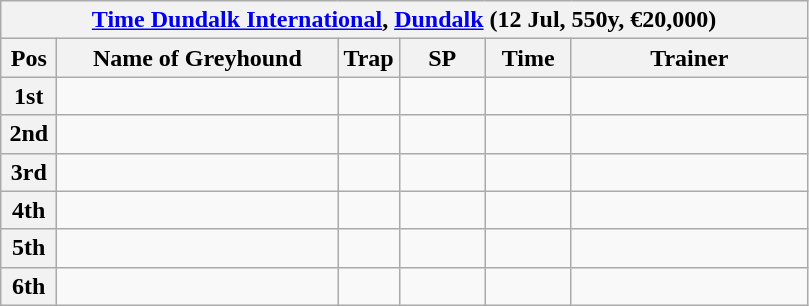<table class="wikitable">
<tr>
<th colspan="6"><a href='#'>Time Dundalk International</a>, <a href='#'>Dundalk</a> (12 Jul, 550y, €20,000)</th>
</tr>
<tr>
<th width=30>Pos</th>
<th width=180>Name of Greyhound</th>
<th width=30>Trap</th>
<th width=50>SP</th>
<th width=50>Time</th>
<th width=150>Trainer</th>
</tr>
<tr>
<th>1st</th>
<td></td>
<td></td>
<td></td>
<td></td>
<td></td>
</tr>
<tr>
<th>2nd</th>
<td></td>
<td></td>
<td></td>
<td></td>
<td></td>
</tr>
<tr>
<th>3rd</th>
<td></td>
<td></td>
<td></td>
<td></td>
<td></td>
</tr>
<tr>
<th>4th</th>
<td></td>
<td></td>
<td></td>
<td></td>
<td></td>
</tr>
<tr>
<th>5th</th>
<td></td>
<td></td>
<td></td>
<td></td>
<td></td>
</tr>
<tr>
<th>6th</th>
<td></td>
<td></td>
<td></td>
<td></td>
<td></td>
</tr>
</table>
